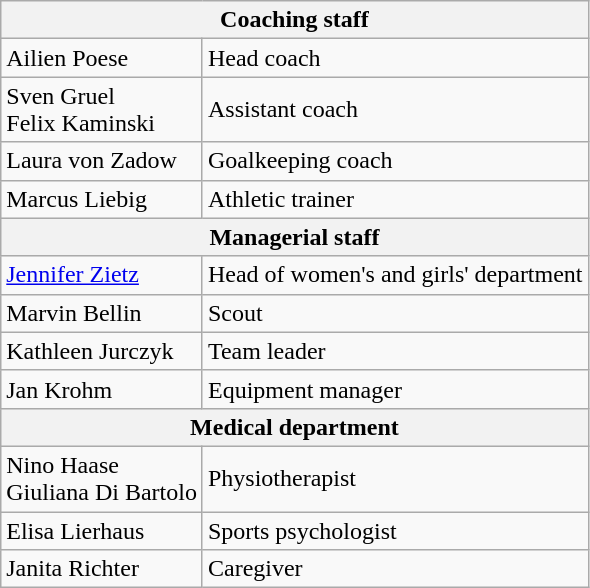<table class="wikitable">
<tr>
<th colspan="2">Coaching staff</th>
</tr>
<tr>
<td> Ailien Poese</td>
<td>Head coach</td>
</tr>
<tr>
<td> Sven Gruel <br>  Felix Kaminski</td>
<td>Assistant coach</td>
</tr>
<tr>
<td> Laura von Zadow</td>
<td>Goalkeeping coach</td>
</tr>
<tr>
<td> Marcus Liebig</td>
<td>Athletic trainer</td>
</tr>
<tr>
<th colspan="2">Managerial staff</th>
</tr>
<tr>
<td> <a href='#'>Jennifer Zietz</a></td>
<td>Head of women's and girls' department</td>
</tr>
<tr>
<td> Marvin Bellin</td>
<td>Scout</td>
</tr>
<tr>
<td> Kathleen Jurczyk</td>
<td>Team leader</td>
</tr>
<tr>
<td> Jan Krohm</td>
<td>Equipment manager</td>
</tr>
<tr>
<th colspan="2">Medical department</th>
</tr>
<tr>
<td> Nino Haase <br>  Giuliana Di Bartolo</td>
<td>Physiotherapist</td>
</tr>
<tr>
<td> Elisa Lierhaus</td>
<td>Sports psychologist</td>
</tr>
<tr>
<td> Janita Richter</td>
<td>Caregiver</td>
</tr>
</table>
